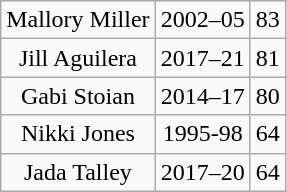<table class="wikitable" style="text-align: center;">
<tr>
<td>Mallory Miller</td>
<td>2002–05</td>
<td>83</td>
</tr>
<tr>
<td>Jill Aguilera</td>
<td>2017–21</td>
<td>81</td>
</tr>
<tr>
<td>Gabi Stoian</td>
<td>2014–17</td>
<td>80</td>
</tr>
<tr>
<td>Nikki Jones</td>
<td>1995-98</td>
<td>64</td>
</tr>
<tr>
<td>Jada Talley</td>
<td>2017–20</td>
<td>64</td>
</tr>
</table>
